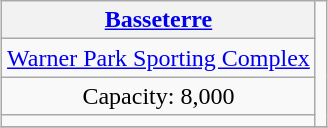<table class="wikitable" style="text-align:center;margin:auto">
<tr>
<th><a href='#'>Basseterre</a></th>
<td rowspan="4" style="vertical-align:top"><br></td>
</tr>
<tr>
<td><a href='#'>Warner Park Sporting Complex</a></td>
</tr>
<tr>
<td>Capacity: 8,000</td>
</tr>
<tr>
<td></td>
</tr>
<tr>
</tr>
</table>
